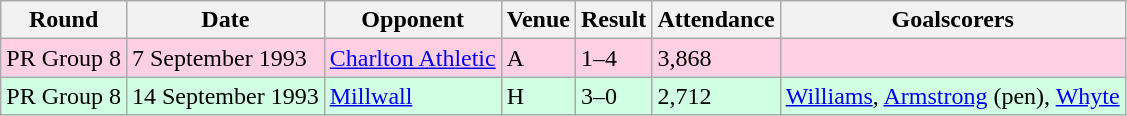<table class="wikitable">
<tr>
<th>Round</th>
<th>Date</th>
<th>Opponent</th>
<th>Venue</th>
<th>Result</th>
<th>Attendance</th>
<th>Goalscorers</th>
</tr>
<tr style="background-color: #ffd0e3;">
<td>PR Group 8</td>
<td>7 September 1993</td>
<td><a href='#'>Charlton Athletic</a></td>
<td>A</td>
<td>1–4</td>
<td>3,868</td>
<td></td>
</tr>
<tr style="background-color: #d0ffe3;">
<td>PR Group 8</td>
<td>14 September 1993</td>
<td><a href='#'>Millwall</a></td>
<td>H</td>
<td>3–0</td>
<td>2,712</td>
<td><a href='#'>Williams</a>, <a href='#'>Armstrong</a> (pen), <a href='#'>Whyte</a></td>
</tr>
</table>
